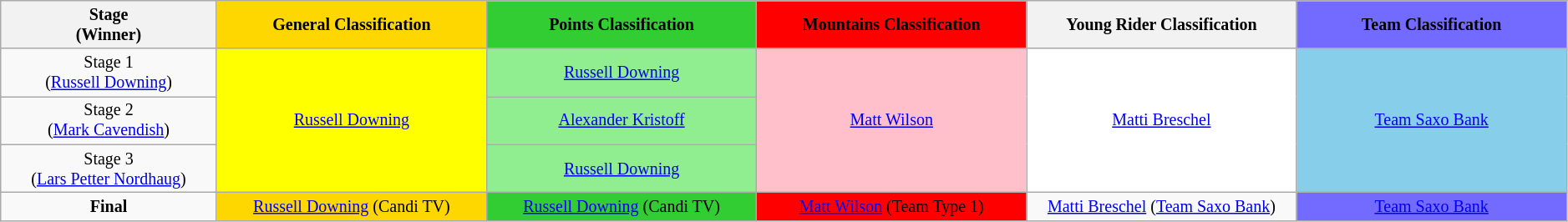<table class="wikitable" style="text-align: center; font-size:smaller;">
<tr>
<th width="12%"><strong>Stage<br>(Winner)</strong></th>
<th style="background-color:gold;" width="15%"><strong>General Classification</strong></th>
<th style="background-color:limegreen;" width="15%"><strong>Points Classification</strong></th>
<th style="background-color:red;" width="15%"><strong>Mountains Classification</strong></th>
<th style="background-color:offwhite;" width="15%"><strong>Young Rider Classification</strong></th>
<th style="background-color:#736AFF;" width="15%"><strong>Team Classification</strong></th>
</tr>
<tr>
<td>Stage 1<br>(<a href='#'>Russell Downing</a>)</td>
<td style="background-color:yellow;" rowspan="3"><a href='#'>Russell Downing</a></td>
<td style="background-color:lightgreen;" rowspan="1"><a href='#'>Russell Downing</a></td>
<td style="background-color:pink;" rowspan="3"><a href='#'>Matt Wilson</a></td>
<td style="background-color:white;" rowspan="3"><a href='#'>Matti Breschel</a></td>
<td style="background-color:skyblue;" rowspan="3"><a href='#'>Team Saxo Bank</a></td>
</tr>
<tr>
<td>Stage 2<br>(<a href='#'>Mark Cavendish</a>)</td>
<td style="background-color:lightgreen;" rowspan="1"><a href='#'>Alexander Kristoff</a></td>
</tr>
<tr>
<td>Stage 3<br>(<a href='#'>Lars Petter Nordhaug</a>)</td>
<td style="background-color:lightgreen;" rowspan="1"><a href='#'>Russell Downing</a></td>
</tr>
<tr>
<td><strong>Final</strong><br></td>
<td style="background-color:gold;"><a href='#'>Russell Downing</a> (Candi TV)</td>
<td style="background-color:limegreen;" width="15%"><a href='#'>Russell Downing</a> (Candi TV)</td>
<td style="background-color:red;" width="15%"><a href='#'>Matt Wilson</a> (Team Type 1)</td>
<td style="background-color:offwhite;" width="15%"><a href='#'>Matti Breschel</a> (<a href='#'>Team Saxo Bank</a>)</td>
<td style="background-color:#736AFF;" width="15%"><a href='#'>Team Saxo Bank</a></td>
</tr>
</table>
